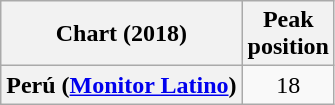<table class="wikitable plainrowheaders" style="text-align:center">
<tr>
<th scope="col">Chart (2018)</th>
<th scope="col">Peak<br> position</th>
</tr>
<tr>
<th scope="row">Perú (<a href='#'>Monitor Latino</a>)</th>
<td>18</td>
</tr>
</table>
